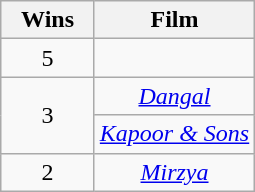<table class="wikitable" rowspan="2" style="text-align:center;">
<tr>
<th scope="col" style="width:55px;">Wins</th>
<th scope="col" style="text-align:center;">Film</th>
</tr>
<tr>
<td>5</td>
<td><em></em></td>
</tr>
<tr>
<td rowspan="2">3</td>
<td><em><a href='#'>Dangal</a></em></td>
</tr>
<tr>
<td><em><a href='#'>Kapoor & Sons</a></em></td>
</tr>
<tr>
<td>2</td>
<td><em><a href='#'>Mirzya</a></em></td>
</tr>
</table>
